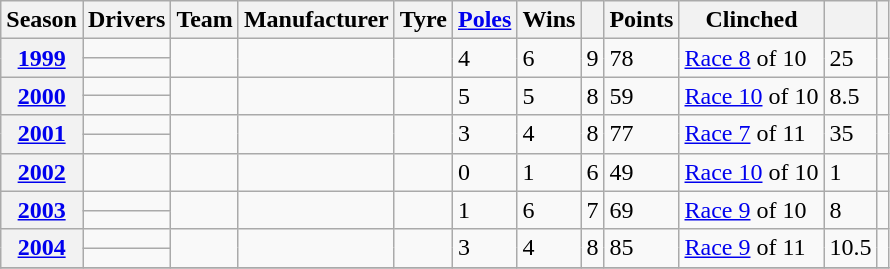<table class="wikitable sortable plainrowheaders";>
<tr>
<th scope=col>Season</th>
<th scope=col>Drivers</th>
<th scope=col>Team</th>
<th scope=col>Manufacturer</th>
<th scope=col>Tyre</th>
<th scope=col><a href='#'>Poles</a></th>
<th scope=col>Wins</th>
<th scope=col></th>
<th scope=col>Points</th>
<th scope=col>Clinched</th>
<th scope=col></th>
<th scope=col class=unsortable></th>
</tr>
<tr>
<th scope=rowgroup style="text-align: center;" rowspan=2><a href='#'>1999</a></th>
<td></td>
<td rowspan=2></td>
<td rowspan=2></td>
<td rowspan=2></td>
<td rowspan=2>4</td>
<td rowspan=2>6</td>
<td rowspan=2>9</td>
<td rowspan=2>78</td>
<td rowspan=2><a href='#'>Race 8</a> of 10</td>
<td rowspan=2>25</td>
<td style="text-align:center;" rowspan=2></td>
</tr>
<tr>
<td></td>
</tr>
<tr>
<th scope=rowgroup style="text-align: center;" rowspan=2><a href='#'>2000</a></th>
<td></td>
<td rowspan=2></td>
<td rowspan=2></td>
<td rowspan=2></td>
<td rowspan=2>5</td>
<td rowspan=2>5</td>
<td rowspan=2>8</td>
<td rowspan=2>59</td>
<td rowspan=2><a href='#'>Race 10</a> of 10</td>
<td rowspan=2>8.5</td>
<td style="text-align:center;" rowspan=2></td>
</tr>
<tr>
<td></td>
</tr>
<tr>
<th scope=rowgroup style="text-align: center;" rowspan=2><a href='#'>2001</a></th>
<td></td>
<td rowspan=2></td>
<td rowspan=2></td>
<td rowspan=2></td>
<td rowspan=2>3</td>
<td rowspan=2>4</td>
<td rowspan=2>8</td>
<td rowspan=2>77</td>
<td rowspan=2><a href='#'>Race 7</a> of 11</td>
<td rowspan=2>35</td>
<td style="text-align:center;" rowspan=2></td>
</tr>
<tr>
<td></td>
</tr>
<tr>
<th scope=row style="text-align: center;"><a href='#'>2002</a></th>
<td></td>
<td></td>
<td></td>
<td></td>
<td>0</td>
<td>1</td>
<td>6</td>
<td>49</td>
<td><a href='#'>Race 10</a> of 10</td>
<td>1</td>
<td style="text-align:center;"></td>
</tr>
<tr>
<th scope=rowgroup style="text-align: center;" rowspan=2><a href='#'>2003</a></th>
<td></td>
<td rowspan=2></td>
<td rowspan=2></td>
<td rowspan=2></td>
<td rowspan=2>1</td>
<td rowspan=2>6</td>
<td rowspan=2>7</td>
<td rowspan=2>69</td>
<td rowspan=2><a href='#'>Race 9</a> of 10</td>
<td rowspan=2>8</td>
<td style="text-align:center;" rowspan=2></td>
</tr>
<tr>
<td></td>
</tr>
<tr>
<th scope=rowgroup style="text-align: center;" rowspan=2><a href='#'>2004</a></th>
<td></td>
<td rowspan=2></td>
<td rowspan=2></td>
<td rowspan=2></td>
<td rowspan=2>3</td>
<td rowspan=2>4</td>
<td rowspan=2>8</td>
<td rowspan=2>85</td>
<td rowspan=2><a href='#'>Race 9</a> of 11</td>
<td rowspan=2>10.5</td>
<td style="text-align:center;" rowspan=2></td>
</tr>
<tr>
<td></td>
</tr>
<tr>
</tr>
</table>
